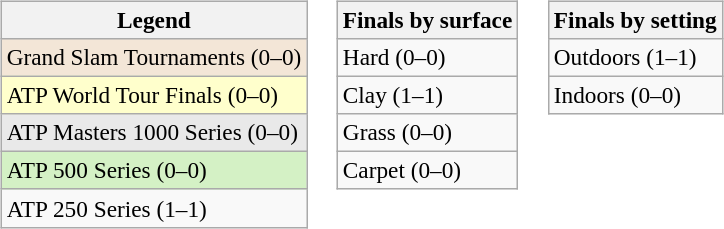<table>
<tr valign=top>
<td><br><table class=wikitable style=font-size:97%>
<tr>
<th>Legend</th>
</tr>
<tr style="background:#f3e6d7;">
<td>Grand Slam Tournaments (0–0)</td>
</tr>
<tr style="background:#ffc;">
<td>ATP World Tour Finals (0–0)</td>
</tr>
<tr style="background:#e9e9e9;">
<td>ATP Masters 1000 Series (0–0)</td>
</tr>
<tr style="background:#d4f1c5;">
<td>ATP 500 Series (0–0)</td>
</tr>
<tr>
<td>ATP 250 Series (1–1)</td>
</tr>
</table>
</td>
<td><br><table class=wikitable style=font-size:97%>
<tr>
<th>Finals by surface</th>
</tr>
<tr>
<td>Hard (0–0)</td>
</tr>
<tr>
<td>Clay (1–1)</td>
</tr>
<tr>
<td>Grass (0–0)</td>
</tr>
<tr>
<td>Carpet (0–0)</td>
</tr>
</table>
</td>
<td><br><table class=wikitable style=font-size:97%>
<tr>
<th>Finals by setting</th>
</tr>
<tr>
<td>Outdoors (1–1)</td>
</tr>
<tr>
<td>Indoors (0–0)</td>
</tr>
</table>
</td>
</tr>
</table>
